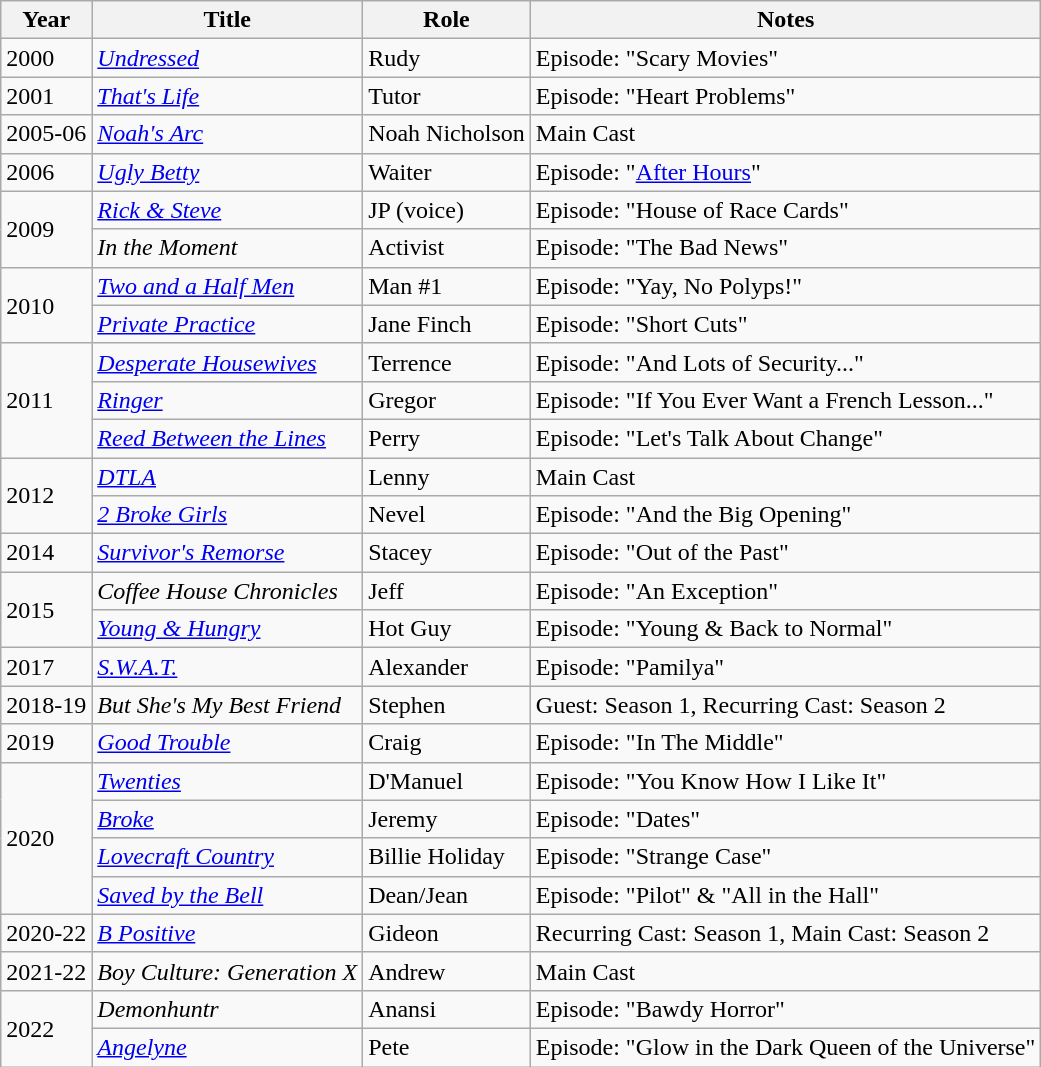<table class="wikitable plainrowheaders sortable" style="margin-right: 0;">
<tr>
<th>Year</th>
<th>Title</th>
<th>Role</th>
<th>Notes</th>
</tr>
<tr>
<td>2000</td>
<td><em><a href='#'>Undressed</a></em></td>
<td>Rudy</td>
<td>Episode: "Scary Movies"</td>
</tr>
<tr>
<td>2001</td>
<td><em><a href='#'>That's Life</a></em></td>
<td>Tutor</td>
<td>Episode: "Heart Problems"</td>
</tr>
<tr>
<td>2005-06</td>
<td><em><a href='#'>Noah's Arc</a></em></td>
<td>Noah Nicholson</td>
<td>Main Cast</td>
</tr>
<tr>
<td>2006</td>
<td><em><a href='#'>Ugly Betty</a></em></td>
<td>Waiter</td>
<td>Episode: "<a href='#'>After Hours</a>"</td>
</tr>
<tr>
<td rowspan=2>2009</td>
<td><em><a href='#'>Rick & Steve</a></em></td>
<td>JP (voice)</td>
<td>Episode: "House of Race Cards"</td>
</tr>
<tr>
<td><em>In the Moment</em></td>
<td>Activist</td>
<td>Episode: "The Bad News"</td>
</tr>
<tr>
<td rowspan=2>2010</td>
<td><em><a href='#'>Two and a Half Men</a></em></td>
<td>Man #1</td>
<td>Episode: "Yay, No Polyps!"</td>
</tr>
<tr>
<td><em><a href='#'>Private Practice</a></em></td>
<td>Jane Finch</td>
<td>Episode: "Short Cuts"</td>
</tr>
<tr>
<td rowspan=3>2011</td>
<td><em><a href='#'>Desperate Housewives</a></em></td>
<td>Terrence</td>
<td>Episode: "And Lots of Security..."</td>
</tr>
<tr>
<td><em><a href='#'>Ringer</a></em></td>
<td>Gregor</td>
<td>Episode: "If You Ever Want a French Lesson..."</td>
</tr>
<tr>
<td><em><a href='#'>Reed Between the Lines</a></em></td>
<td>Perry </td>
<td>Episode: "Let's Talk About Change"</td>
</tr>
<tr>
<td rowspan=2>2012</td>
<td><em><a href='#'>DTLA</a></em></td>
<td>Lenny</td>
<td>Main Cast</td>
</tr>
<tr>
<td><em><a href='#'>2 Broke Girls</a></em></td>
<td>Nevel</td>
<td>Episode: "And the Big Opening"</td>
</tr>
<tr>
<td>2014</td>
<td><em><a href='#'>Survivor's Remorse</a></em></td>
<td>Stacey</td>
<td>Episode: "Out of the Past"</td>
</tr>
<tr>
<td rowspan=2>2015</td>
<td><em>Coffee House Chronicles</em></td>
<td>Jeff</td>
<td>Episode: "An Exception"</td>
</tr>
<tr>
<td><em><a href='#'>Young & Hungry</a></em></td>
<td>Hot Guy</td>
<td>Episode: "Young & Back to Normal"</td>
</tr>
<tr>
<td>2017</td>
<td><em><a href='#'>S.W.A.T.</a></em></td>
<td>Alexander</td>
<td>Episode: "Pamilya"</td>
</tr>
<tr>
<td>2018-19</td>
<td><em>But She's My Best Friend</em></td>
<td>Stephen</td>
<td>Guest: Season 1, Recurring Cast: Season 2</td>
</tr>
<tr>
<td>2019</td>
<td><em><a href='#'>Good Trouble</a></em></td>
<td>Craig</td>
<td>Episode: "In The Middle"</td>
</tr>
<tr>
<td rowspan=4>2020</td>
<td><em><a href='#'>Twenties</a></em></td>
<td>D'Manuel</td>
<td>Episode: "You Know How I Like It"</td>
</tr>
<tr>
<td><em><a href='#'>Broke</a></em></td>
<td>Jeremy</td>
<td>Episode: "Dates"</td>
</tr>
<tr>
<td><em><a href='#'>Lovecraft Country</a></em></td>
<td>Billie Holiday</td>
<td>Episode: "Strange Case"</td>
</tr>
<tr>
<td><em><a href='#'>Saved by the Bell</a></em></td>
<td>Dean/Jean</td>
<td>Episode: "Pilot" & "All in the Hall"</td>
</tr>
<tr>
<td>2020-22</td>
<td><em><a href='#'>B Positive</a></em></td>
<td>Gideon</td>
<td>Recurring Cast: Season 1, Main Cast: Season 2</td>
</tr>
<tr>
<td>2021-22</td>
<td><em>Boy Culture: Generation X</em></td>
<td>Andrew</td>
<td>Main Cast</td>
</tr>
<tr>
<td rowspan=2>2022</td>
<td><em>Demonhuntr</em></td>
<td>Anansi</td>
<td>Episode: "Bawdy Horror"</td>
</tr>
<tr>
<td><em><a href='#'>Angelyne</a></em></td>
<td>Pete</td>
<td>Episode: "Glow in the Dark Queen of the Universe"</td>
</tr>
</table>
